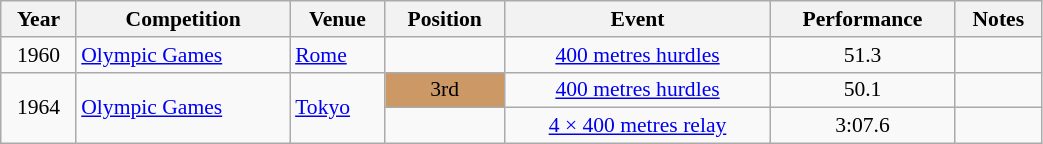<table class="wikitable" width=55% style="font-size:90%; text-align:center;">
<tr>
<th>Year</th>
<th>Competition</th>
<th>Venue</th>
<th>Position</th>
<th>Event</th>
<th>Performance</th>
<th>Notes</th>
</tr>
<tr>
<td rowspan=1>1960</td>
<td rowspan=1 align=left><a href='#'>Olympic Games</a></td>
<td rowspan=1 align=left> <a href='#'>Rome</a></td>
<td></td>
<td><a href='#'>400 metres hurdles</a></td>
<td>51.3</td>
<td></td>
</tr>
<tr>
<td rowspan=2>1964</td>
<td rowspan=2 align=left><a href='#'>Olympic Games</a></td>
<td rowspan=2 align=left> <a href='#'>Tokyo</a></td>
<td bgcolor=cc9966>3rd</td>
<td><a href='#'>400 metres hurdles</a></td>
<td>50.1</td>
<td></td>
</tr>
<tr>
<td></td>
<td><a href='#'>4 × 400 metres relay</a></td>
<td>3:07.6</td>
<td></td>
</tr>
</table>
